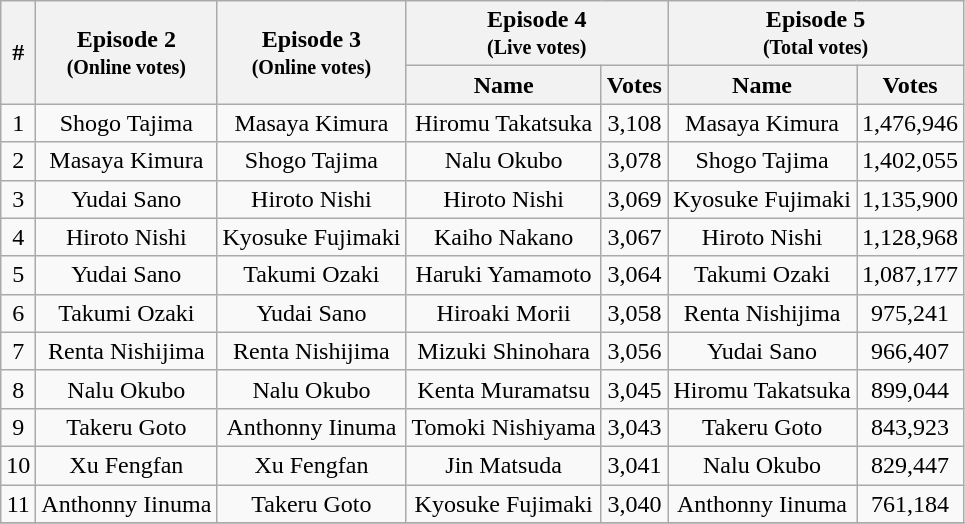<table class="wikitable sortable" style="text-align:center;">
<tr>
<th rowspan="2">#</th>
<th rowspan="2">Episode 2<br><small>(Online votes)</small></th>
<th rowspan="2">Episode 3<br><small>(Online votes)</small></th>
<th colspan="2">Episode 4<br><small>(Live votes)</small></th>
<th colspan="2">Episode 5<br><small>(Total votes)</small></th>
</tr>
<tr>
<th>Name</th>
<th>Votes</th>
<th>Name</th>
<th>Votes</th>
</tr>
<tr>
<td>1</td>
<td>Shogo Tajima</td>
<td>Masaya Kimura</td>
<td>Hiromu Takatsuka</td>
<td>3,108</td>
<td>Masaya Kimura</td>
<td>1,476,946</td>
</tr>
<tr>
<td>2</td>
<td>Masaya Kimura</td>
<td>Shogo Tajima</td>
<td>Nalu Okubo</td>
<td>3,078</td>
<td>Shogo Tajima</td>
<td>1,402,055</td>
</tr>
<tr>
<td>3</td>
<td>Yudai Sano</td>
<td>Hiroto Nishi</td>
<td>Hiroto Nishi</td>
<td>3,069</td>
<td>Kyosuke Fujimaki</td>
<td>1,135,900</td>
</tr>
<tr>
<td>4</td>
<td>Hiroto Nishi</td>
<td>Kyosuke Fujimaki</td>
<td>Kaiho Nakano</td>
<td>3,067</td>
<td>Hiroto Nishi</td>
<td>1,128,968</td>
</tr>
<tr>
<td>5</td>
<td>Yudai Sano</td>
<td>Takumi Ozaki</td>
<td>Haruki Yamamoto</td>
<td>3,064</td>
<td>Takumi Ozaki</td>
<td>1,087,177</td>
</tr>
<tr>
<td>6</td>
<td>Takumi Ozaki</td>
<td>Yudai Sano</td>
<td>Hiroaki Morii</td>
<td>3,058</td>
<td>Renta Nishijima</td>
<td>975,241</td>
</tr>
<tr>
<td>7</td>
<td>Renta Nishijima</td>
<td>Renta Nishijima</td>
<td>Mizuki Shinohara</td>
<td>3,056</td>
<td>Yudai Sano</td>
<td>966,407</td>
</tr>
<tr>
<td>8</td>
<td>Nalu Okubo</td>
<td>Nalu Okubo</td>
<td>Kenta Muramatsu</td>
<td>3,045</td>
<td>Hiromu Takatsuka</td>
<td>899,044</td>
</tr>
<tr>
<td>9</td>
<td>Takeru Goto</td>
<td>Anthonny Iinuma</td>
<td>Tomoki Nishiyama</td>
<td>3,043</td>
<td>Takeru Goto</td>
<td>843,923</td>
</tr>
<tr>
<td>10</td>
<td>Xu Fengfan</td>
<td>Xu Fengfan</td>
<td>Jin Matsuda</td>
<td>3,041</td>
<td>Nalu Okubo</td>
<td>829,447</td>
</tr>
<tr>
<td>11</td>
<td>Anthonny Iinuma</td>
<td>Takeru Goto</td>
<td>Kyosuke Fujimaki</td>
<td>3,040</td>
<td>Anthonny Iinuma</td>
<td>761,184</td>
</tr>
<tr>
</tr>
</table>
